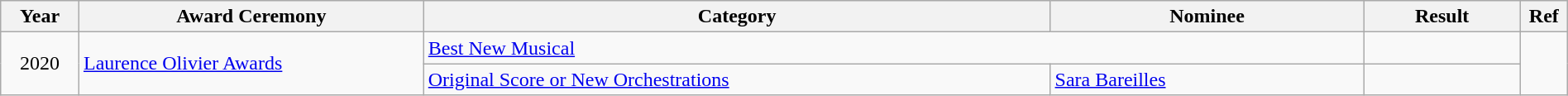<table class="wikitable" width="100%">
<tr>
<th width="5%">Year</th>
<th width="22%">Award Ceremony</th>
<th width="40%">Category</th>
<th width="20%">Nominee</th>
<th width="10%">Result</th>
<th width="3%">Ref</th>
</tr>
<tr>
<td rowspan="2" align="center">2020</td>
<td rowspan="2"><a href='#'>Laurence Olivier Awards</a></td>
<td colspan="2"><a href='#'>Best New Musical</a></td>
<td></td>
<td rowspan="2" align="center"></td>
</tr>
<tr>
<td><a href='#'>Original Score or New Orchestrations</a></td>
<td><a href='#'>Sara Bareilles</a></td>
<td></td>
</tr>
</table>
